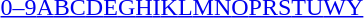<table id="toc" class="toc" summary="Class">
<tr>
<th></th>
</tr>
<tr>
<td style="text-align:center;"><a href='#'>0–9</a><a href='#'>A</a><a href='#'>B</a><a href='#'>C</a><a href='#'>D</a><a href='#'>E</a><a href='#'>G</a><a href='#'>H</a><a href='#'>I</a><a href='#'>K</a><a href='#'>L</a><a href='#'>M</a><a href='#'>N</a><a href='#'>O</a><a href='#'>P</a><a href='#'>R</a><a href='#'>S</a><a href='#'>T</a><a href='#'>U</a><a href='#'>W</a><a href='#'>Y</a></td>
</tr>
</table>
